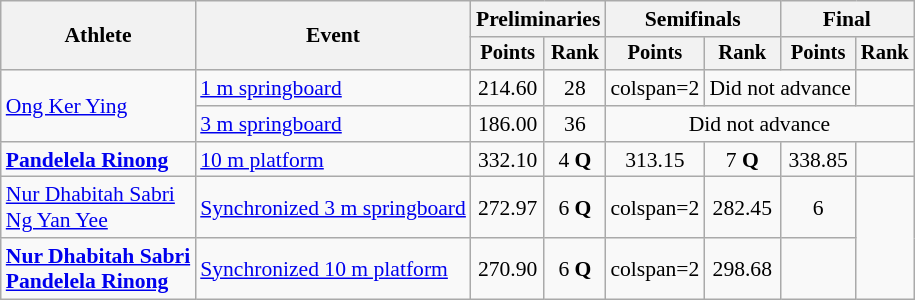<table class=wikitable style="font-size:90%;">
<tr>
<th rowspan="2">Athlete</th>
<th rowspan="2">Event</th>
<th colspan="2">Preliminaries</th>
<th colspan="2">Semifinals</th>
<th colspan="2">Final</th>
</tr>
<tr style="font-size:95%">
<th>Points</th>
<th>Rank</th>
<th>Points</th>
<th>Rank</th>
<th>Points</th>
<th>Rank</th>
</tr>
<tr align=center>
<td align=left rowspan=2><a href='#'>Ong Ker Ying</a></td>
<td align=left><a href='#'>1 m springboard</a></td>
<td>214.60</td>
<td>28</td>
<td>colspan=2 </td>
<td colspan=2>Did not advance</td>
</tr>
<tr align=center>
<td align=left><a href='#'>3 m springboard</a></td>
<td>186.00</td>
<td>36</td>
<td colspan=4>Did not advance</td>
</tr>
<tr align=center>
<td align=left><strong><a href='#'>Pandelela Rinong</a></strong></td>
<td align=left><a href='#'>10 m platform</a></td>
<td>332.10</td>
<td>4 <strong>Q</strong></td>
<td>313.15</td>
<td>7 <strong>Q</strong></td>
<td>338.85</td>
<td></td>
</tr>
<tr align=center>
<td align=left><a href='#'>Nur Dhabitah Sabri</a><br><a href='#'>Ng Yan Yee</a></td>
<td align=left><a href='#'>Synchronized 3 m springboard</a></td>
<td>272.97</td>
<td>6 <strong>Q</strong></td>
<td>colspan=2 </td>
<td>282.45</td>
<td>6</td>
</tr>
<tr align=center>
<td align=left><strong><a href='#'>Nur Dhabitah Sabri</a><br><a href='#'>Pandelela Rinong</a></strong></td>
<td align=left><a href='#'>Synchronized 10 m platform</a></td>
<td>270.90</td>
<td>6 <strong>Q</strong></td>
<td>colspan=2 </td>
<td>298.68</td>
<td></td>
</tr>
</table>
